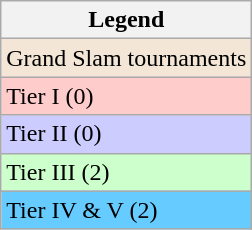<table class="wikitable sortable mw-collapsible mw-collapsed">
<tr>
<th>Legend</th>
</tr>
<tr>
<td align=center colspan=2 bgcolor=#f3e6d7>Grand Slam tournaments</td>
</tr>
<tr>
<td style="background:#ffcccc;">Tier I (0)</td>
</tr>
<tr>
<td style="background:#ccccff;">Tier II (0)</td>
</tr>
<tr>
<td style="background:#ccffcc;">Tier III (2)</td>
</tr>
<tr>
<td style="background:#66ccff;">Tier IV & V (2)</td>
</tr>
</table>
